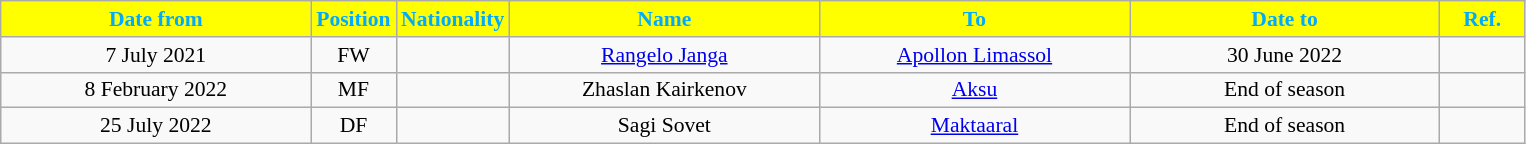<table class="wikitable" style="text-align:center; font-size:90%; ">
<tr>
<th style="background:#ffff00; color:#00AAFF; width:200px;">Date from</th>
<th style="background:#ffff00; color:#00AAFF; width:50px;">Position</th>
<th style="background:#ffff00; color:#00AAFF; width:50px;">Nationality</th>
<th style="background:#ffff00; color:#00AAFF; width:200px;">Name</th>
<th style="background:#ffff00; color:#00AAFF; width:200px;">To</th>
<th style="background:#ffff00; color:#00AAFF; width:200px;">Date to</th>
<th style="background:#ffff00; color:#00AAFF; width:50px;">Ref.</th>
</tr>
<tr>
<td>7 July 2021</td>
<td>FW</td>
<td></td>
<td><a href='#'>Rangelo Janga</a></td>
<td><a href='#'>Apollon Limassol</a></td>
<td>30 June 2022</td>
<td></td>
</tr>
<tr>
<td>8 February 2022</td>
<td>MF</td>
<td></td>
<td>Zhaslan Kairkenov</td>
<td><a href='#'>Aksu</a></td>
<td>End of season</td>
<td></td>
</tr>
<tr>
<td>25 July 2022</td>
<td>DF</td>
<td></td>
<td>Sagi Sovet</td>
<td><a href='#'>Maktaaral</a></td>
<td>End of season</td>
<td></td>
</tr>
</table>
